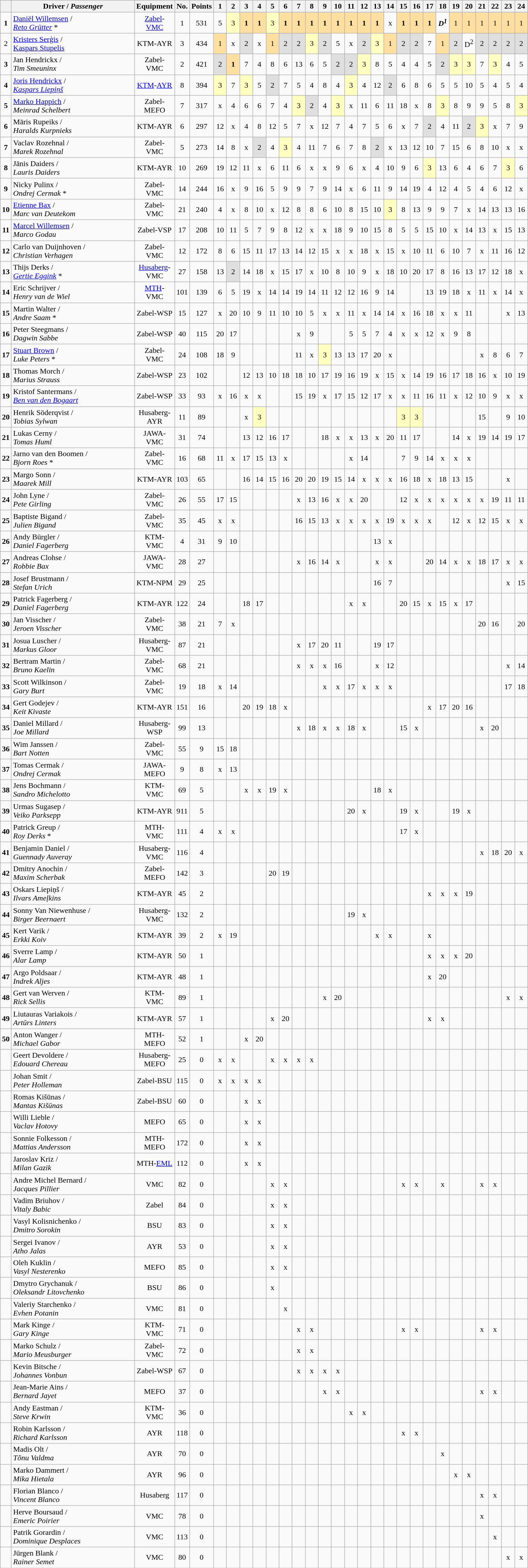<table class="wikitable">
<tr>
<th></th>
<th width="250">Driver / <em>Passenger</em></th>
<th width="40">Equipment</th>
<th width="20">No.</th>
<th width="40">Points</th>
<th width="20">1</th>
<th width="20">2</th>
<th width="20">3</th>
<th width="20">4</th>
<th width="20">5</th>
<th width="20">6</th>
<th width="20">7</th>
<th width="20">8</th>
<th width="20">9</th>
<th width="20">10</th>
<th width="20">11</th>
<th width="20">12</th>
<th width="20">13</th>
<th width="20">14</th>
<th width="20">15</th>
<th width="20">16</th>
<th width="20">17</th>
<th width="20">18</th>
<th width="20">19</th>
<th width="20">20</th>
<th width="20">21</th>
<th width="20">22</th>
<th width="20">23</th>
<th width="20">24</th>
</tr>
<tr align="center">
<td><strong>1</strong></td>
<td align="left"> <a href='#'>Daniël Willemsen</a> /<br> <em><a href='#'>Reto Grütter</a></em> *</td>
<td><a href='#'>Zabel</a>-<a href='#'>VMC</a></td>
<td>1</td>
<td>531</td>
<td>5</td>
<td style="background:#ffffbf;">3</td>
<td style="background:#ffdf9f;"><strong>1</strong></td>
<td style="background:#ffdf9f;"><strong>1</strong></td>
<td style="background:#ffffbf;">3</td>
<td style="background:#ffdf9f;"><strong>1</strong></td>
<td style="background:#ffdf9f;"><strong>1</strong></td>
<td style="background:#ffdf9f;"><strong>1</strong></td>
<td style="background:#ffdf9f;"><strong>1</strong></td>
<td style="background:#ffdf9f;"><strong>1</strong></td>
<td style="background:#ffdf9f;"><strong>1</strong></td>
<td style="background:#ffdf9f;"><strong>1</strong></td>
<td style="background:#ffdf9f;"><strong>1</strong></td>
<td>x</td>
<td style="background:#ffdf9f;"><strong>1</strong></td>
<td style="background:#ffdf9f;"><strong>1</strong></td>
<td style="background:#ffdf9f;"><strong>1</strong></td>
<td><strong><em>D<strong><sup>1</sup><em></td>
<td style="background:#ffdf9f;"></strong>1<strong></td>
<td style="background:#ffdf9f;"></strong>1<strong></td>
<td style="background:#ffdf9f;"></strong>1<strong></td>
<td style="background:#ffdf9f;"></strong>1<strong></td>
<td style="background:#ffdf9f;"></strong>1<strong></td>
<td style="background:#ffdf9f;"></strong>1<strong></td>
</tr>
<tr align="center">
<td></strong>2<strong></td>
<td align="left"> <a href='#'>Kristers Serģis</a> /<br></em><a href='#'>Kaspars Stupelis</a><em></td>
<td>KTM-AYR</td>
<td>3</td>
<td>434</td>
<td style="background:#ffdf9f;"></strong>1<strong></td>
<td>x</td>
<td style="background:#dfdfdf;">2</td>
<td>x</td>
<td style="background:#ffdf9f;"></strong>1<strong></td>
<td style="background:#dfdfdf;">2</td>
<td style="background:#dfdfdf;">2</td>
<td style="background:#ffffbf;">3</td>
<td style="background:#dfdfdf;">2</td>
<td>5</td>
<td>x</td>
<td style="background:#dfdfdf;">2</td>
<td style="background:#ffffbf;">3</td>
<td style="background:#ffdf9f;"></strong>1<strong></td>
<td style="background:#dfdfdf;">2</td>
<td style="background:#dfdfdf;">2</td>
<td>7</td>
<td style="background:#ffdf9f;"></strong>1<strong></td>
<td style="background:#dfdfdf;">2</td>
<td></em></strong>D</strong><sup>2</sup></em></td>
<td style="background:#dfdfdf;">2</td>
<td style="background:#dfdfdf;">2</td>
<td style="background:#dfdfdf;">2</td>
<td style="background:#dfdfdf;">2</td>
</tr>
<tr align="center">
<td><strong>3</strong></td>
<td align="left"> Jan Hendrickx /<br><em>Tim Smeuninx</em></td>
<td>Zabel-VMC</td>
<td>2</td>
<td>421</td>
<td style="background:#dfdfdf;">2</td>
<td style="background:#ffdf9f;"><strong>1</strong></td>
<td>7</td>
<td>4</td>
<td>8</td>
<td>6</td>
<td>13</td>
<td>6</td>
<td>5</td>
<td style="background:#dfdfdf;">2</td>
<td style="background:#dfdfdf;">2</td>
<td style="background:#ffffbf;">3</td>
<td>8</td>
<td>5</td>
<td>4</td>
<td>4</td>
<td>5</td>
<td style="background:#dfdfdf;">2</td>
<td style="background:#ffffbf;">3</td>
<td style="background:#ffffbf;">3</td>
<td>7</td>
<td style="background:#ffffbf;">3</td>
<td>4</td>
<td>5</td>
</tr>
<tr align="center">
<td><strong>4</strong></td>
<td align="left"> <a href='#'>Joris Hendrickx</a> /<br> <em><a href='#'>Kaspars Liepiņš</a></em></td>
<td><a href='#'>KTM</a>-<a href='#'>AYR</a></td>
<td>8</td>
<td>394</td>
<td style="background:#ffffbf;">3</td>
<td>7</td>
<td style="background:#ffffbf;">3</td>
<td>5</td>
<td style="background:#dfdfdf;">2</td>
<td>7</td>
<td>5</td>
<td>4</td>
<td>8</td>
<td>4</td>
<td style="background:#ffffbf;">3</td>
<td>4</td>
<td>12</td>
<td style="background:#dfdfdf;">2</td>
<td>6</td>
<td>8</td>
<td>6</td>
<td>5</td>
<td>5</td>
<td>10</td>
<td>5</td>
<td>4</td>
<td>5</td>
<td>4</td>
</tr>
<tr align="center">
<td><strong>5</strong></td>
<td align="left"> <a href='#'>Marko Happich</a> /<br> <em>Meinrad Schelbert</em></td>
<td>Zabel-MEFO</td>
<td>7</td>
<td>317</td>
<td>x</td>
<td>4</td>
<td>6</td>
<td>6</td>
<td>7</td>
<td>4</td>
<td style="background:#ffffbf;">3</td>
<td style="background:#dfdfdf;">2</td>
<td>4</td>
<td style="background:#ffffbf;">3</td>
<td>x</td>
<td>11</td>
<td>6</td>
<td>11</td>
<td>18</td>
<td>x</td>
<td>8</td>
<td style="background:#ffffbf;">3</td>
<td>8</td>
<td>9</td>
<td>9</td>
<td>5</td>
<td>8</td>
<td style="background:#ffffbf;">3</td>
</tr>
<tr align="center">
<td><strong>6</strong></td>
<td align="left"> Māris Rupeiks /<br><em>Haralds Kurpnieks</em></td>
<td>KTM-AYR</td>
<td>6</td>
<td>297</td>
<td>12</td>
<td>x</td>
<td>4</td>
<td>8</td>
<td>12</td>
<td>5</td>
<td>7</td>
<td>x</td>
<td>12</td>
<td>7</td>
<td>4</td>
<td>7</td>
<td>5</td>
<td>6</td>
<td>x</td>
<td>7</td>
<td style="background:#dfdfdf;">2</td>
<td>4</td>
<td>11</td>
<td style="background:#dfdfdf;">2</td>
<td style="background:#ffffbf;">3</td>
<td>x</td>
<td>7</td>
<td>9</td>
</tr>
<tr align="center">
<td><strong>7</strong></td>
<td align="left"> Vaclav Rozehnal /<br><em>Marek Rozehnal</em></td>
<td>Zabel-VMC</td>
<td>5</td>
<td>273</td>
<td>14</td>
<td>8</td>
<td>x</td>
<td style="background:#dfdfdf;">2</td>
<td>4</td>
<td style="background:#ffffbf;">3</td>
<td>4</td>
<td>11</td>
<td>7</td>
<td>6</td>
<td>7</td>
<td>8</td>
<td style="background:#dfdfdf;">2</td>
<td>x</td>
<td>13</td>
<td>12</td>
<td>10</td>
<td>7</td>
<td>15</td>
<td>6</td>
<td>8</td>
<td>10</td>
<td>x</td>
<td>x</td>
</tr>
<tr align="center">
<td><strong>8</strong></td>
<td align="left"> Jānis Daiders /<br><em>Lauris Daiders</em></td>
<td>KTM-AYR</td>
<td>10</td>
<td>269</td>
<td>19</td>
<td>12</td>
<td>11</td>
<td>x</td>
<td>6</td>
<td>11</td>
<td>6</td>
<td>x</td>
<td>x</td>
<td>9</td>
<td>6</td>
<td>x</td>
<td>4</td>
<td>10</td>
<td>9</td>
<td>6</td>
<td style="background:#ffffbf;">3</td>
<td>13</td>
<td>6</td>
<td>4</td>
<td>6</td>
<td>7</td>
<td style="background:#ffffbf;">3</td>
<td>6</td>
</tr>
<tr align="center">
<td><strong>9</strong></td>
<td align="left"> Nicky Pulinx /<br> <em>Ondrej Cermak</em> *</td>
<td>Zabel-VMC</td>
<td>14</td>
<td>244</td>
<td>16</td>
<td>x</td>
<td>9</td>
<td>16</td>
<td>5</td>
<td>9</td>
<td>9</td>
<td>7</td>
<td>9</td>
<td>14</td>
<td>x</td>
<td>6</td>
<td>11</td>
<td>9</td>
<td>14</td>
<td>19</td>
<td>4</td>
<td>12</td>
<td>4</td>
<td>5</td>
<td>4</td>
<td>6</td>
<td>12</td>
<td>x</td>
</tr>
<tr align="center">
<td><strong>10</strong></td>
<td align="left"> <a href='#'>Etienne Bax</a> /<br><em>Marc van Deutekom</em></td>
<td>Zabel-VMC</td>
<td>21</td>
<td>240</td>
<td>4</td>
<td>x</td>
<td>8</td>
<td>10</td>
<td>x</td>
<td>12</td>
<td>8</td>
<td>8</td>
<td>6</td>
<td>10</td>
<td>8</td>
<td>15</td>
<td>10</td>
<td style="background:#ffffbf;">3</td>
<td>8</td>
<td>13</td>
<td>9</td>
<td>9</td>
<td>7</td>
<td>x</td>
<td>14</td>
<td>13</td>
<td>13</td>
<td>16</td>
</tr>
<tr align="center">
<td><strong>11</strong></td>
<td align="left"> <a href='#'>Marcel Willemsen</a> /<br> <em>Marco Godau</em></td>
<td>Zabel-VSP</td>
<td>17</td>
<td>208</td>
<td>10</td>
<td>11</td>
<td>5</td>
<td>7</td>
<td>9</td>
<td>8</td>
<td>12</td>
<td>x</td>
<td>x</td>
<td>18</td>
<td>9</td>
<td>10</td>
<td>15</td>
<td>8</td>
<td>5</td>
<td>5</td>
<td>15</td>
<td>10</td>
<td>x</td>
<td>14</td>
<td>13</td>
<td>x</td>
<td>15</td>
<td>13</td>
</tr>
<tr align="center">
<td><strong>12</strong></td>
<td align="left"> Carlo van Duijnhoven /<br><em>Christian Verhagen</em></td>
<td>Zabel-VMC</td>
<td>12</td>
<td>172</td>
<td>8</td>
<td>6</td>
<td>15</td>
<td>11</td>
<td>17</td>
<td>13</td>
<td>14</td>
<td>12</td>
<td>15</td>
<td>x</td>
<td>x</td>
<td>18</td>
<td>x</td>
<td>15</td>
<td>x</td>
<td>10</td>
<td>11</td>
<td>6</td>
<td>10</td>
<td>7</td>
<td>x</td>
<td>11</td>
<td>16</td>
<td>12</td>
</tr>
<tr align="center">
<td><strong>13</strong></td>
<td align="left"> Thijs Derks /<br><em><a href='#'>Gertie Eggink</a></em> *</td>
<td><a href='#'>Husaberg</a>-VMC</td>
<td>27</td>
<td>158</td>
<td>13</td>
<td style="background:#dfdfdf;">2</td>
<td>14</td>
<td>18</td>
<td>x</td>
<td>15</td>
<td>17</td>
<td>x</td>
<td>10</td>
<td>8</td>
<td>10</td>
<td>9</td>
<td>x</td>
<td>18</td>
<td>10</td>
<td>20</td>
<td>17</td>
<td>8</td>
<td>16</td>
<td>13</td>
<td>17</td>
<td>12</td>
<td>18</td>
<td>x</td>
</tr>
<tr align="center">
<td><strong>14</strong></td>
<td align="left"> Eric Schrijver /<br><em>Henry van de Wiel</em></td>
<td><a href='#'>MTH</a>-VMC</td>
<td>101</td>
<td>139</td>
<td>6</td>
<td>5</td>
<td>19</td>
<td>x</td>
<td>14</td>
<td>14</td>
<td>19</td>
<td>14</td>
<td>11</td>
<td>12</td>
<td>12</td>
<td>16</td>
<td>9</td>
<td>14</td>
<td></td>
<td></td>
<td>13</td>
<td>19</td>
<td>18</td>
<td>x</td>
<td>11</td>
<td>x</td>
<td>14</td>
<td>x</td>
</tr>
<tr align="center">
<td><strong>15</strong></td>
<td align="left"> Martin Walter /<br><em>Andre Saam</em> *</td>
<td>Zabel-WSP</td>
<td>15</td>
<td>127</td>
<td>x</td>
<td>20</td>
<td>10</td>
<td>9</td>
<td>11</td>
<td>10</td>
<td>10</td>
<td>5</td>
<td>x</td>
<td>x</td>
<td>11</td>
<td>x</td>
<td>14</td>
<td>14</td>
<td>x</td>
<td>16</td>
<td>18</td>
<td>x</td>
<td>x</td>
<td>11</td>
<td></td>
<td></td>
<td>x</td>
<td>13</td>
</tr>
<tr align="center">
<td><strong>16</strong></td>
<td align="left"> Peter Steegmans /<br><em>Dagwin Sabbe</em></td>
<td>Zabel-WSP</td>
<td>40</td>
<td>115</td>
<td>20</td>
<td>17</td>
<td></td>
<td></td>
<td></td>
<td></td>
<td>x</td>
<td>9</td>
<td></td>
<td></td>
<td>5</td>
<td>5</td>
<td>7</td>
<td>4</td>
<td>x</td>
<td>x</td>
<td>12</td>
<td>x</td>
<td>9</td>
<td>8</td>
<td></td>
<td></td>
<td></td>
<td></td>
</tr>
<tr align="center">
<td><strong>17</strong></td>
<td align="left"> <a href='#'>Stuart Brown</a> /<br><em>Luke Peters</em> *</td>
<td>Zabel-VMC</td>
<td>24</td>
<td>108</td>
<td>18</td>
<td>9</td>
<td></td>
<td></td>
<td></td>
<td></td>
<td>11</td>
<td>x</td>
<td style="background:#ffffbf;">3</td>
<td>13</td>
<td>13</td>
<td>17</td>
<td>20</td>
<td>x</td>
<td></td>
<td></td>
<td></td>
<td></td>
<td></td>
<td></td>
<td>x</td>
<td>8</td>
<td>6</td>
<td>7</td>
</tr>
<tr align="center">
<td><strong>18</strong></td>
<td align="left"> Thomas Morch /<br><em>Marius Strauss</em></td>
<td>Zabel-WSP</td>
<td>23</td>
<td>102</td>
<td></td>
<td></td>
<td>12</td>
<td>13</td>
<td>10</td>
<td>18</td>
<td>18</td>
<td>10</td>
<td>17</td>
<td>19</td>
<td>16</td>
<td>19</td>
<td>x</td>
<td>15</td>
<td>x</td>
<td>14</td>
<td>19</td>
<td>16</td>
<td>17</td>
<td>18</td>
<td>16</td>
<td>x</td>
<td>10</td>
<td>19</td>
</tr>
<tr align="center">
<td><strong>19</strong></td>
<td align="left"> Kristof Santermans /<br> <em><a href='#'>Ben van den Bogaart</a></em></td>
<td>Zabel-WSP</td>
<td>33</td>
<td>93</td>
<td>x</td>
<td>16</td>
<td>x</td>
<td>x</td>
<td></td>
<td></td>
<td>15</td>
<td>19</td>
<td>x</td>
<td>17</td>
<td>15</td>
<td>12</td>
<td>17</td>
<td>x</td>
<td>x</td>
<td>11</td>
<td>16</td>
<td>11</td>
<td>x</td>
<td>12</td>
<td>10</td>
<td>9</td>
<td>x</td>
<td>x</td>
</tr>
<tr align="center">
<td><strong>20</strong></td>
<td align="left"> Henrik Söderqvist /<br><em>Tobias Sylwan</em></td>
<td>Husaberg-AYR</td>
<td>11</td>
<td>89</td>
<td></td>
<td></td>
<td>x</td>
<td style="background:#ffffbf;">3</td>
<td></td>
<td></td>
<td></td>
<td></td>
<td></td>
<td></td>
<td></td>
<td></td>
<td></td>
<td></td>
<td style="background:#ffffbf;">3</td>
<td style="background:#ffffbf;">3</td>
<td></td>
<td></td>
<td></td>
<td></td>
<td>15</td>
<td></td>
<td>9</td>
<td>10</td>
</tr>
<tr align="center">
<td><strong>21</strong></td>
<td align="left"> Lukas Cerny /<br><em>Tomas Huml</em></td>
<td>JAWA-VMC</td>
<td>31</td>
<td>74</td>
<td></td>
<td></td>
<td>13</td>
<td>12</td>
<td>16</td>
<td>17</td>
<td></td>
<td></td>
<td>18</td>
<td>x</td>
<td>x</td>
<td>13</td>
<td>x</td>
<td>20</td>
<td>11</td>
<td>17</td>
<td></td>
<td></td>
<td>14</td>
<td>x</td>
<td>19</td>
<td>14</td>
<td>19</td>
<td>17</td>
</tr>
<tr align="center">
<td><strong>22</strong></td>
<td align="left"> Jarno van den Boomen /<br><em>Bjorn Roes</em> *</td>
<td>Zabel-VMC</td>
<td>16</td>
<td>68</td>
<td>11</td>
<td>x</td>
<td>17</td>
<td>15</td>
<td>13</td>
<td>x</td>
<td></td>
<td></td>
<td></td>
<td></td>
<td>x</td>
<td>14</td>
<td></td>
<td></td>
<td>7</td>
<td>9</td>
<td>14</td>
<td>x</td>
<td>x</td>
<td>x</td>
<td></td>
<td></td>
<td></td>
<td></td>
</tr>
<tr align="center">
<td><strong>23</strong></td>
<td align="left"> Margo Sonn /<br><em>Maarek Mill</em></td>
<td>KTM-AYR</td>
<td>103</td>
<td>65</td>
<td></td>
<td></td>
<td>16</td>
<td>14</td>
<td>15</td>
<td>16</td>
<td>20</td>
<td>20</td>
<td>19</td>
<td>15</td>
<td>14</td>
<td>x</td>
<td>x</td>
<td>x</td>
<td>16</td>
<td>18</td>
<td>x</td>
<td>18</td>
<td>13</td>
<td>15</td>
<td></td>
<td></td>
<td>x</td>
<td></td>
</tr>
<tr align="center">
<td><strong>24</strong></td>
<td align="left"> John Lyne /<br><em>Pete Girling</em></td>
<td>Zabel-VMC</td>
<td>26</td>
<td>55</td>
<td>17</td>
<td>15</td>
<td></td>
<td></td>
<td></td>
<td></td>
<td>x</td>
<td>13</td>
<td>16</td>
<td>x</td>
<td>x</td>
<td>20</td>
<td></td>
<td></td>
<td>12</td>
<td>x</td>
<td>x</td>
<td>x</td>
<td>x</td>
<td>x</td>
<td>x</td>
<td>19</td>
<td>11</td>
<td>11</td>
</tr>
<tr align="center">
<td><strong>25</strong></td>
<td align="left"> Baptiste Bigand /<br><em>Julien Bigand</em></td>
<td>Zabel-VMC</td>
<td>35</td>
<td>45</td>
<td>x</td>
<td>x</td>
<td></td>
<td></td>
<td></td>
<td></td>
<td>16</td>
<td>15</td>
<td>13</td>
<td>x</td>
<td>x</td>
<td>x</td>
<td>x</td>
<td>19</td>
<td>x</td>
<td>x</td>
<td>x</td>
<td></td>
<td>12</td>
<td>x</td>
<td>12</td>
<td>15</td>
<td>x</td>
<td>x</td>
</tr>
<tr align="center">
<td><strong>26</strong></td>
<td align="left"> Andy Bürgler /<br> <em>Daniel Fagerberg</em></td>
<td>KTM-VMC</td>
<td>4</td>
<td>31</td>
<td>9</td>
<td>10</td>
<td></td>
<td></td>
<td></td>
<td></td>
<td></td>
<td></td>
<td></td>
<td></td>
<td></td>
<td></td>
<td>13</td>
<td>x</td>
<td></td>
<td></td>
<td></td>
<td></td>
<td></td>
<td></td>
<td></td>
<td></td>
<td></td>
<td></td>
</tr>
<tr align="center">
<td><strong>27</strong></td>
<td align="left"> Andreas Clohse /<br> <em>Robbie Bax</em></td>
<td>JAWA-VMC</td>
<td>28</td>
<td>27</td>
<td></td>
<td></td>
<td></td>
<td></td>
<td></td>
<td></td>
<td>x</td>
<td>16</td>
<td>14</td>
<td>x</td>
<td></td>
<td></td>
<td>x</td>
<td>x</td>
<td></td>
<td></td>
<td>20</td>
<td>14</td>
<td>x</td>
<td>x</td>
<td>18</td>
<td>17</td>
<td>x</td>
<td>x</td>
</tr>
<tr align="center">
<td><strong>28</strong></td>
<td align="left"> Josef Brustmann /<br><em>Stefan Urich</em></td>
<td>KTM-NPM</td>
<td>29</td>
<td>25</td>
<td></td>
<td></td>
<td></td>
<td></td>
<td></td>
<td></td>
<td></td>
<td></td>
<td></td>
<td></td>
<td></td>
<td></td>
<td>16</td>
<td>7</td>
<td></td>
<td></td>
<td></td>
<td></td>
<td></td>
<td></td>
<td></td>
<td></td>
<td>x</td>
<td>15</td>
</tr>
<tr align="center">
<td><strong>29</strong></td>
<td align="left">  Patrick Fagerberg /<br><em>Daniel Fagerberg</em></td>
<td>KTM-AYR</td>
<td>122</td>
<td>24</td>
<td></td>
<td></td>
<td>18</td>
<td>17</td>
<td></td>
<td></td>
<td></td>
<td></td>
<td></td>
<td></td>
<td>x</td>
<td>x</td>
<td></td>
<td></td>
<td>20</td>
<td>15</td>
<td>x</td>
<td>15</td>
<td>x</td>
<td>17</td>
<td></td>
<td></td>
<td></td>
<td></td>
</tr>
<tr align="center">
<td><strong>30</strong></td>
<td align="left"> Jan Visscher /<br><em>Jeroen Visscher</em></td>
<td>Zabel-VMC</td>
<td>38</td>
<td>21</td>
<td>7</td>
<td>x</td>
<td></td>
<td></td>
<td></td>
<td></td>
<td></td>
<td></td>
<td></td>
<td></td>
<td></td>
<td></td>
<td></td>
<td></td>
<td></td>
<td></td>
<td></td>
<td></td>
<td></td>
<td></td>
<td>20</td>
<td>16</td>
<td></td>
<td>20</td>
</tr>
<tr align="center">
<td><strong>31</strong></td>
<td align="left"> Josua Luscher /<br><em>Markus Gloor</em></td>
<td>Husaberg-VMC</td>
<td>87</td>
<td>21</td>
<td></td>
<td></td>
<td></td>
<td></td>
<td></td>
<td></td>
<td>x</td>
<td>17</td>
<td>20</td>
<td>11</td>
<td></td>
<td></td>
<td>19</td>
<td>17</td>
<td></td>
<td></td>
<td></td>
<td></td>
<td></td>
<td></td>
<td></td>
<td></td>
<td></td>
<td></td>
</tr>
<tr align="center">
<td><strong>32</strong></td>
<td align="left"> Bertram Martin /<br> <em>Bruno Kaelin</em></td>
<td>Zabel-VMC</td>
<td>68</td>
<td>21</td>
<td></td>
<td></td>
<td></td>
<td></td>
<td></td>
<td></td>
<td>x</td>
<td>x</td>
<td>x</td>
<td>16</td>
<td></td>
<td></td>
<td>x</td>
<td>12</td>
<td></td>
<td></td>
<td></td>
<td></td>
<td></td>
<td></td>
<td></td>
<td></td>
<td>x</td>
<td>14</td>
</tr>
<tr align="center">
<td><strong>33</strong></td>
<td align="left"> Scott Wilkinson /<br><em>Gary Burt</em></td>
<td>Zabel-VMC</td>
<td>19</td>
<td>18</td>
<td>x</td>
<td>14</td>
<td></td>
<td></td>
<td></td>
<td></td>
<td></td>
<td></td>
<td>x</td>
<td>x</td>
<td>17</td>
<td>x</td>
<td>x</td>
<td>x</td>
<td></td>
<td></td>
<td></td>
<td></td>
<td></td>
<td></td>
<td></td>
<td></td>
<td>17</td>
<td>18</td>
</tr>
<tr align="center">
<td><strong>34</strong></td>
<td align="left"> Gert Godejev /<br><em>Keit Kivaste</em></td>
<td>KTM-AYR</td>
<td>151</td>
<td>16</td>
<td></td>
<td></td>
<td>20</td>
<td>19</td>
<td>18</td>
<td>x</td>
<td></td>
<td></td>
<td></td>
<td></td>
<td></td>
<td></td>
<td></td>
<td></td>
<td></td>
<td></td>
<td>x</td>
<td>17</td>
<td>20</td>
<td>16</td>
<td></td>
<td></td>
<td></td>
<td></td>
</tr>
<tr align="center">
<td><strong>35</strong></td>
<td align="left"> Daniel Millard /<br><em>Joe Millard</em></td>
<td>Husaberg-WSP</td>
<td>99</td>
<td>13</td>
<td></td>
<td></td>
<td></td>
<td></td>
<td></td>
<td></td>
<td>x</td>
<td>18</td>
<td>x</td>
<td>x</td>
<td>18</td>
<td>x</td>
<td></td>
<td></td>
<td>15</td>
<td>x</td>
<td></td>
<td></td>
<td></td>
<td></td>
<td>x</td>
<td>20</td>
<td></td>
<td></td>
</tr>
<tr align="center">
<td><strong>36</strong></td>
<td align="left"> Wim Janssen /<br><em>Bart Notten</em></td>
<td>Zabel-VMC</td>
<td>55</td>
<td>9</td>
<td>15</td>
<td>18</td>
<td></td>
<td></td>
<td></td>
<td></td>
<td></td>
<td></td>
<td></td>
<td></td>
<td></td>
<td></td>
<td></td>
<td></td>
<td></td>
<td></td>
<td></td>
<td></td>
<td></td>
<td></td>
<td></td>
<td></td>
<td></td>
<td></td>
</tr>
<tr align="center">
<td><strong>37</strong></td>
<td align="left"> Tomas Cermak /<br><em>Ondrej Cermak</em></td>
<td>JAWA-MEFO</td>
<td>9</td>
<td>8</td>
<td>x</td>
<td>13</td>
<td></td>
<td></td>
<td></td>
<td></td>
<td></td>
<td></td>
<td></td>
<td></td>
<td></td>
<td></td>
<td></td>
<td></td>
<td></td>
<td></td>
<td></td>
<td></td>
<td></td>
<td></td>
<td></td>
<td></td>
<td></td>
<td></td>
</tr>
<tr align="center">
<td><strong>38</strong></td>
<td align="left"> Jens Bochmann /<br><em>Sandro Michelotto</em></td>
<td>KTM-VMC</td>
<td>69</td>
<td>5</td>
<td></td>
<td></td>
<td>x</td>
<td>x</td>
<td>19</td>
<td>x</td>
<td></td>
<td></td>
<td></td>
<td></td>
<td></td>
<td></td>
<td>18</td>
<td>x</td>
<td></td>
<td></td>
<td></td>
<td></td>
<td></td>
<td></td>
<td></td>
<td></td>
<td></td>
<td></td>
</tr>
<tr align="center">
<td><strong>39</strong></td>
<td align="left"> Urmas Sugasep /<br><em>Veiko Parksepp</em></td>
<td>KTM-AYR</td>
<td>911</td>
<td>5</td>
<td></td>
<td></td>
<td></td>
<td></td>
<td></td>
<td></td>
<td></td>
<td></td>
<td></td>
<td></td>
<td>20</td>
<td>x</td>
<td></td>
<td></td>
<td>19</td>
<td>x</td>
<td></td>
<td></td>
<td>19</td>
<td>x</td>
<td></td>
<td></td>
<td></td>
<td></td>
</tr>
<tr align="center">
<td><strong>40</strong></td>
<td align="left"> Patrick Greup /<br><em>Roy Derks</em> *</td>
<td>MTH-VMC</td>
<td>111</td>
<td>4</td>
<td>x</td>
<td>x</td>
<td></td>
<td></td>
<td></td>
<td></td>
<td></td>
<td></td>
<td></td>
<td></td>
<td></td>
<td></td>
<td></td>
<td></td>
<td>17</td>
<td>x</td>
<td></td>
<td></td>
<td></td>
<td></td>
<td></td>
<td></td>
<td></td>
<td></td>
</tr>
<tr align="center">
<td><strong>41</strong></td>
<td align="left"> Benjamin Daniel /<br><em>Guennady Auveray</em></td>
<td>Husaberg-VMC</td>
<td>116</td>
<td>4</td>
<td></td>
<td></td>
<td></td>
<td></td>
<td></td>
<td></td>
<td></td>
<td></td>
<td></td>
<td></td>
<td></td>
<td></td>
<td></td>
<td></td>
<td></td>
<td></td>
<td></td>
<td></td>
<td></td>
<td></td>
<td>x</td>
<td>18</td>
<td>20</td>
<td>x</td>
</tr>
<tr align="center">
<td><strong>42</strong></td>
<td align="left"> Dmitry Anochin /<br><em>Maxim Scherbak</em></td>
<td>Zabel-MEFO</td>
<td>142</td>
<td>3</td>
<td></td>
<td></td>
<td></td>
<td></td>
<td>20</td>
<td>19</td>
<td></td>
<td></td>
<td></td>
<td></td>
<td></td>
<td></td>
<td></td>
<td></td>
<td></td>
<td></td>
<td></td>
<td></td>
<td></td>
<td></td>
<td></td>
<td></td>
<td></td>
<td></td>
</tr>
<tr align="center">
<td><strong>43</strong></td>
<td align="left"> Oskars Liepiņš /<br><em>Ilvars Ameļkins</em></td>
<td>KTM-AYR</td>
<td>45</td>
<td>2</td>
<td></td>
<td></td>
<td></td>
<td></td>
<td></td>
<td></td>
<td></td>
<td></td>
<td></td>
<td></td>
<td></td>
<td></td>
<td></td>
<td></td>
<td></td>
<td></td>
<td>x</td>
<td>x</td>
<td>x</td>
<td>19</td>
<td></td>
<td></td>
<td></td>
<td></td>
</tr>
<tr align="center">
<td><strong>44</strong></td>
<td align="left"> Sonny Van Niewenhuse /<br><em>Birger Beernaert</em></td>
<td>Husaberg-VMC</td>
<td>132</td>
<td>2</td>
<td></td>
<td></td>
<td></td>
<td></td>
<td></td>
<td></td>
<td></td>
<td></td>
<td></td>
<td></td>
<td>19</td>
<td>x</td>
<td></td>
<td></td>
<td></td>
<td></td>
<td></td>
<td></td>
<td></td>
<td></td>
<td></td>
<td></td>
<td></td>
<td></td>
</tr>
<tr align="center">
<td><strong>45</strong></td>
<td align="left"> Kert Varik /<br><em>Erkki Koiv</em></td>
<td>KTM-AYR</td>
<td>39</td>
<td>2</td>
<td>x</td>
<td>19</td>
<td></td>
<td></td>
<td></td>
<td></td>
<td></td>
<td></td>
<td></td>
<td></td>
<td></td>
<td></td>
<td>x</td>
<td>x</td>
<td></td>
<td></td>
<td>x</td>
<td></td>
<td></td>
<td></td>
<td></td>
<td></td>
<td></td>
<td></td>
</tr>
<tr align="center">
<td><strong>46</strong></td>
<td align="left"> Sverre Lamp /<br><em>Alar Lamp</em></td>
<td>KTM-AYR</td>
<td>50</td>
<td>1</td>
<td></td>
<td></td>
<td></td>
<td></td>
<td></td>
<td></td>
<td></td>
<td></td>
<td></td>
<td></td>
<td></td>
<td></td>
<td></td>
<td></td>
<td></td>
<td></td>
<td>x</td>
<td>x</td>
<td>x</td>
<td>20</td>
<td></td>
<td></td>
<td></td>
<td></td>
</tr>
<tr align="center">
<td><strong>47</strong></td>
<td align="left"> Argo Poldsaar /<br><em>Indrek Aljes</em></td>
<td>KTM-AYR</td>
<td>48</td>
<td>1</td>
<td></td>
<td></td>
<td></td>
<td></td>
<td></td>
<td></td>
<td></td>
<td></td>
<td></td>
<td></td>
<td></td>
<td></td>
<td></td>
<td></td>
<td></td>
<td></td>
<td>x</td>
<td>20</td>
<td></td>
<td></td>
<td></td>
<td></td>
<td></td>
<td></td>
</tr>
<tr align="center">
<td><strong>48</strong></td>
<td align="left"> Gert van Werven /<br><em>Rick Sellis</em></td>
<td>KTM-VMC</td>
<td>89</td>
<td>1</td>
<td></td>
<td></td>
<td></td>
<td></td>
<td></td>
<td></td>
<td></td>
<td></td>
<td>x</td>
<td>20</td>
<td></td>
<td></td>
<td></td>
<td></td>
<td></td>
<td></td>
<td></td>
<td></td>
<td></td>
<td></td>
<td></td>
<td></td>
<td>x</td>
<td>x</td>
</tr>
<tr align="center">
<td><strong>49</strong></td>
<td align="left"> Liutauras Variakois /<br> <em>Artūrs Linters</em></td>
<td>KTM-AYR</td>
<td>57</td>
<td>1</td>
<td></td>
<td></td>
<td></td>
<td></td>
<td>x</td>
<td>20</td>
<td></td>
<td></td>
<td></td>
<td></td>
<td></td>
<td></td>
<td></td>
<td></td>
<td></td>
<td></td>
<td>x</td>
<td>x</td>
<td></td>
<td></td>
<td></td>
<td></td>
<td></td>
<td></td>
</tr>
<tr align="center">
<td><strong>50</strong></td>
<td align="left"> Anton Wanger /<br> <em>Michael Gabor</em></td>
<td>MTH-MEFO</td>
<td>52</td>
<td>1</td>
<td></td>
<td></td>
<td>x</td>
<td>20</td>
<td></td>
<td></td>
<td></td>
<td></td>
<td></td>
<td></td>
<td></td>
<td></td>
<td></td>
<td></td>
<td></td>
<td></td>
<td></td>
<td></td>
<td></td>
<td></td>
<td></td>
<td></td>
<td></td>
<td></td>
</tr>
<tr align="center">
<td></td>
<td align="left"> Geert Devoldere /<br> <em>Edouard Chereau</em></td>
<td>Husaberg-MEFO</td>
<td>25</td>
<td>0</td>
<td>x</td>
<td>x</td>
<td></td>
<td></td>
<td>x</td>
<td>x</td>
<td>x</td>
<td>x</td>
<td></td>
<td></td>
<td></td>
<td></td>
<td></td>
<td></td>
<td></td>
<td></td>
<td></td>
<td></td>
<td></td>
<td></td>
<td></td>
<td></td>
<td></td>
<td></td>
</tr>
<tr align="center">
<td></td>
<td align="left"> Johan Smit /<br><em>Peter Holleman</em></td>
<td>Zabel-BSU</td>
<td>115</td>
<td>0</td>
<td>x</td>
<td>x</td>
<td>x</td>
<td>x</td>
<td></td>
<td></td>
<td></td>
<td></td>
<td></td>
<td></td>
<td></td>
<td></td>
<td></td>
<td></td>
<td></td>
<td></td>
<td></td>
<td></td>
<td></td>
<td></td>
<td></td>
<td></td>
<td></td>
<td></td>
</tr>
<tr align="center">
<td></td>
<td align="left"> Romas Kišūnas /<br><em>Mantas Kišūnas</em></td>
<td>Zabel-BSU</td>
<td>60</td>
<td>0</td>
<td></td>
<td></td>
<td>x</td>
<td>x</td>
<td></td>
<td></td>
<td></td>
<td></td>
<td></td>
<td></td>
<td></td>
<td></td>
<td></td>
<td></td>
<td></td>
<td></td>
<td></td>
<td></td>
<td></td>
<td></td>
<td></td>
<td></td>
<td></td>
<td></td>
</tr>
<tr align="center">
<td></td>
<td align="left"> Willi Lieble /<br> <em>Vaclav Hotovy</em></td>
<td>MEFO</td>
<td>65</td>
<td>0</td>
<td></td>
<td></td>
<td>x</td>
<td>x</td>
<td></td>
<td></td>
<td></td>
<td></td>
<td></td>
<td></td>
<td></td>
<td></td>
<td></td>
<td></td>
<td></td>
<td></td>
<td></td>
<td></td>
<td></td>
<td></td>
<td></td>
<td></td>
<td></td>
<td></td>
</tr>
<tr align="center">
<td></td>
<td align="left"> Sonnie Folkesson /<br><em>Mattias Andersson</em></td>
<td>MTH-MEFO</td>
<td>172</td>
<td>0</td>
<td></td>
<td></td>
<td>x</td>
<td>x</td>
<td></td>
<td></td>
<td></td>
<td></td>
<td></td>
<td></td>
<td></td>
<td></td>
<td></td>
<td></td>
<td></td>
<td></td>
<td></td>
<td></td>
<td></td>
<td></td>
<td></td>
<td></td>
<td></td>
<td></td>
</tr>
<tr align="center">
<td></td>
<td align="left"> Jaroslav Kriz /<br><em>Milan Gazik</em></td>
<td>MTH-<a href='#'>EML</a></td>
<td>112</td>
<td>0</td>
<td></td>
<td></td>
<td>x</td>
<td>x</td>
<td></td>
<td></td>
<td></td>
<td></td>
<td></td>
<td></td>
<td></td>
<td></td>
<td></td>
<td></td>
<td></td>
<td></td>
<td></td>
<td></td>
<td></td>
<td></td>
<td></td>
<td></td>
<td></td>
<td></td>
</tr>
<tr align="center">
<td></td>
<td align="left"> Andre Michel Bernard /<br><em>Jacques Pillier</em></td>
<td>VMC</td>
<td>82</td>
<td>0</td>
<td></td>
<td></td>
<td></td>
<td></td>
<td>x</td>
<td>x</td>
<td></td>
<td></td>
<td></td>
<td></td>
<td></td>
<td></td>
<td></td>
<td></td>
<td>x</td>
<td>x</td>
<td></td>
<td>x</td>
<td></td>
<td></td>
<td>x</td>
<td>x</td>
<td></td>
<td></td>
</tr>
<tr align="center">
<td></td>
<td align="left"> Vadim Briuhov /<br><em>Vitaly Babic</em></td>
<td>Zabel</td>
<td>84</td>
<td>0</td>
<td></td>
<td></td>
<td></td>
<td></td>
<td>x</td>
<td>x</td>
<td></td>
<td></td>
<td></td>
<td></td>
<td></td>
<td></td>
<td></td>
<td></td>
<td></td>
<td></td>
<td></td>
<td></td>
<td></td>
<td></td>
<td></td>
<td></td>
<td></td>
<td></td>
</tr>
<tr align="center">
<td></td>
<td align="left"> Vasyl Kolisnichenko /<br><em>Dmitro Sorokin</em></td>
<td>BSU</td>
<td>83</td>
<td>0</td>
<td></td>
<td></td>
<td></td>
<td></td>
<td>x</td>
<td>x</td>
<td></td>
<td></td>
<td></td>
<td></td>
<td></td>
<td></td>
<td></td>
<td></td>
<td></td>
<td></td>
<td></td>
<td></td>
<td></td>
<td></td>
<td></td>
<td></td>
<td></td>
<td></td>
</tr>
<tr align="center">
<td></td>
<td align="left"> Sergei Ivanov /<br><em>Atho Jalas</em></td>
<td>AYR</td>
<td>53</td>
<td>0</td>
<td></td>
<td></td>
<td></td>
<td></td>
<td>x</td>
<td>x</td>
<td></td>
<td></td>
<td></td>
<td></td>
<td></td>
<td></td>
<td></td>
<td></td>
<td></td>
<td></td>
<td></td>
<td></td>
<td></td>
<td></td>
<td></td>
<td></td>
<td></td>
<td></td>
</tr>
<tr align="center">
<td></td>
<td align="left"> Oleh Kuklin /<br><em>Vasyl Nesterenko</em></td>
<td>MEFO</td>
<td>85</td>
<td>0</td>
<td></td>
<td></td>
<td></td>
<td></td>
<td>x</td>
<td>x</td>
<td></td>
<td></td>
<td></td>
<td></td>
<td></td>
<td></td>
<td></td>
<td></td>
<td></td>
<td></td>
<td></td>
<td></td>
<td></td>
<td></td>
<td></td>
<td></td>
<td></td>
<td></td>
</tr>
<tr align="center">
<td></td>
<td align="left"> Dmytro Grychanuk /<br><em>Oleksandr Litovchenko</em></td>
<td>BSU</td>
<td>86</td>
<td>0</td>
<td></td>
<td></td>
<td></td>
<td></td>
<td>x</td>
<td></td>
<td></td>
<td></td>
<td></td>
<td></td>
<td></td>
<td></td>
<td></td>
<td></td>
<td></td>
<td></td>
<td></td>
<td></td>
<td></td>
<td></td>
<td></td>
<td></td>
<td></td>
<td></td>
</tr>
<tr align="center">
<td></td>
<td align="left"> Valeriy Starchenko /<br><em>Evhen Potanin</em></td>
<td>VMC</td>
<td>81</td>
<td>0</td>
<td></td>
<td></td>
<td></td>
<td></td>
<td></td>
<td>x</td>
<td></td>
<td></td>
<td></td>
<td></td>
<td></td>
<td></td>
<td></td>
<td></td>
<td></td>
<td></td>
<td></td>
<td></td>
<td></td>
<td></td>
<td></td>
<td></td>
<td></td>
<td></td>
</tr>
<tr align="center">
<td></td>
<td align="left"> Mark Kinge /<br><em>Gary Kinge</em></td>
<td>KTM-VMC</td>
<td>71</td>
<td>0</td>
<td></td>
<td></td>
<td></td>
<td></td>
<td></td>
<td></td>
<td>x</td>
<td>x</td>
<td></td>
<td></td>
<td></td>
<td></td>
<td></td>
<td></td>
<td>x</td>
<td>x</td>
<td></td>
<td></td>
<td></td>
<td></td>
<td>x</td>
<td>x</td>
<td></td>
<td></td>
</tr>
<tr align="center">
<td></td>
<td align="left"> Marko Schulz /<br> <em>Mario Meusburger</em></td>
<td>Zabel-VMC</td>
<td>72</td>
<td>0</td>
<td></td>
<td></td>
<td></td>
<td></td>
<td></td>
<td></td>
<td>x</td>
<td>x</td>
<td></td>
<td></td>
<td></td>
<td></td>
<td></td>
<td></td>
<td></td>
<td></td>
<td></td>
<td></td>
<td></td>
<td></td>
<td></td>
<td></td>
<td></td>
<td></td>
</tr>
<tr align="center">
<td></td>
<td align="left"> Kevin Bitsche /<br><em>Johannes Vonbun</em></td>
<td>Zabel-WSP</td>
<td>67</td>
<td>0</td>
<td></td>
<td></td>
<td></td>
<td></td>
<td></td>
<td></td>
<td>x</td>
<td>x</td>
<td>x</td>
<td>x</td>
<td></td>
<td></td>
<td></td>
<td></td>
<td></td>
<td></td>
<td></td>
<td></td>
<td></td>
<td></td>
<td></td>
<td></td>
<td></td>
<td></td>
</tr>
<tr align="center">
<td></td>
<td align="left"> Jean-Marie Ains /<br><em>Bernard Jayet</em></td>
<td>MEFO</td>
<td>37</td>
<td>0</td>
<td></td>
<td></td>
<td></td>
<td></td>
<td></td>
<td></td>
<td></td>
<td></td>
<td>x</td>
<td>x</td>
<td></td>
<td></td>
<td></td>
<td></td>
<td></td>
<td></td>
<td></td>
<td></td>
<td></td>
<td></td>
<td>x</td>
<td>x</td>
<td></td>
<td></td>
</tr>
<tr align="center">
<td></td>
<td align="left"> Andy Eastman /<br><em>Steve Krwin</em></td>
<td>KTM-VMC</td>
<td>36</td>
<td>0</td>
<td></td>
<td></td>
<td></td>
<td></td>
<td></td>
<td></td>
<td></td>
<td></td>
<td></td>
<td></td>
<td>x</td>
<td>x</td>
<td></td>
<td></td>
<td></td>
<td></td>
<td></td>
<td></td>
<td></td>
<td></td>
<td></td>
<td></td>
<td></td>
<td></td>
</tr>
<tr align="center">
<td></td>
<td align="left"> Robin Karlsson /<br><em>Richard Karlsson</em></td>
<td>AYR</td>
<td>118</td>
<td>0</td>
<td></td>
<td></td>
<td></td>
<td></td>
<td></td>
<td></td>
<td></td>
<td></td>
<td></td>
<td></td>
<td></td>
<td></td>
<td></td>
<td></td>
<td>x</td>
<td>x</td>
<td></td>
<td></td>
<td></td>
<td></td>
<td></td>
<td></td>
<td></td>
<td></td>
</tr>
<tr align="center">
<td></td>
<td align="left"> Madis Olt /<br><em>Tõnu Valdma</em></td>
<td>AYR</td>
<td>70</td>
<td>0</td>
<td></td>
<td></td>
<td></td>
<td></td>
<td></td>
<td></td>
<td></td>
<td></td>
<td></td>
<td></td>
<td></td>
<td></td>
<td></td>
<td></td>
<td></td>
<td></td>
<td></td>
<td>x</td>
<td></td>
<td></td>
<td></td>
<td></td>
<td></td>
<td></td>
</tr>
<tr align="center">
<td></td>
<td align="left"> Marko Dammert /<br><em>Mika Hietala</em></td>
<td>AYR</td>
<td>96</td>
<td>0</td>
<td></td>
<td></td>
<td></td>
<td></td>
<td></td>
<td></td>
<td></td>
<td></td>
<td></td>
<td></td>
<td></td>
<td></td>
<td></td>
<td></td>
<td></td>
<td></td>
<td></td>
<td></td>
<td>x</td>
<td>x</td>
<td></td>
<td></td>
<td></td>
<td></td>
</tr>
<tr align="center">
<td></td>
<td align="left"> Florian Blanco /<br><em>Vincent Blanco</em></td>
<td>Husaberg</td>
<td>117</td>
<td>0</td>
<td></td>
<td></td>
<td></td>
<td></td>
<td></td>
<td></td>
<td></td>
<td></td>
<td></td>
<td></td>
<td></td>
<td></td>
<td></td>
<td></td>
<td></td>
<td></td>
<td></td>
<td></td>
<td></td>
<td></td>
<td>x</td>
<td>x</td>
<td></td>
<td></td>
</tr>
<tr align="center">
<td></td>
<td align="left"> Herve Boursaud /<br><em>Emeric Poirier</em></td>
<td>VMC</td>
<td>78</td>
<td>0</td>
<td></td>
<td></td>
<td></td>
<td></td>
<td></td>
<td></td>
<td></td>
<td></td>
<td></td>
<td></td>
<td></td>
<td></td>
<td></td>
<td></td>
<td></td>
<td></td>
<td></td>
<td></td>
<td></td>
<td></td>
<td>x</td>
<td></td>
<td></td>
<td></td>
</tr>
<tr align="center">
<td></td>
<td align="left"> Patrik Gorardin /<br><em>Dominique Desplaces</em></td>
<td>VMC</td>
<td>113</td>
<td>0</td>
<td></td>
<td></td>
<td></td>
<td></td>
<td></td>
<td></td>
<td></td>
<td></td>
<td></td>
<td></td>
<td></td>
<td></td>
<td></td>
<td></td>
<td></td>
<td></td>
<td></td>
<td></td>
<td></td>
<td></td>
<td></td>
<td>x</td>
<td></td>
<td></td>
</tr>
<tr align="center">
<td></td>
<td align="left"> Jürgen Blank /<br><em>Rainer Semet</em></td>
<td>VMC</td>
<td>80</td>
<td>0</td>
<td></td>
<td></td>
<td></td>
<td></td>
<td></td>
<td></td>
<td></td>
<td></td>
<td></td>
<td></td>
<td></td>
<td></td>
<td></td>
<td></td>
<td></td>
<td></td>
<td></td>
<td></td>
<td></td>
<td></td>
<td></td>
<td></td>
<td>x</td>
<td>x</td>
</tr>
</table>
